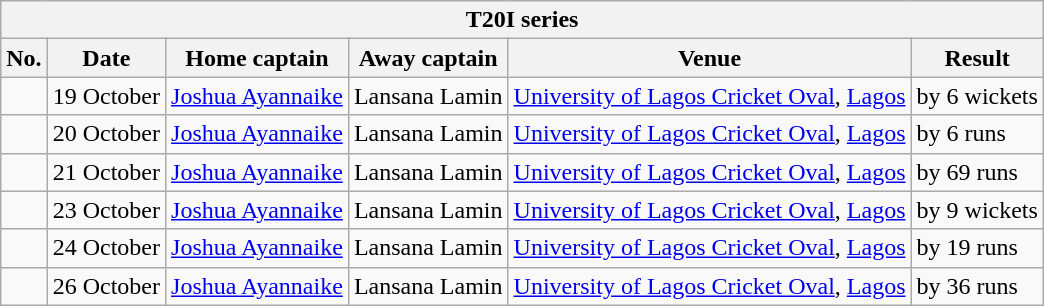<table class="wikitable">
<tr>
<th colspan="9">T20I series</th>
</tr>
<tr>
<th>No.</th>
<th>Date</th>
<th>Home captain</th>
<th>Away captain</th>
<th>Venue</th>
<th>Result</th>
</tr>
<tr>
<td></td>
<td>19 October</td>
<td><a href='#'>Joshua Ayannaike</a></td>
<td>Lansana Lamin</td>
<td><a href='#'>University of Lagos Cricket Oval</a>, <a href='#'>Lagos</a></td>
<td> by 6 wickets</td>
</tr>
<tr>
<td></td>
<td>20 October</td>
<td><a href='#'>Joshua Ayannaike</a></td>
<td>Lansana Lamin</td>
<td><a href='#'>University of Lagos Cricket Oval</a>, <a href='#'>Lagos</a></td>
<td> by 6 runs</td>
</tr>
<tr>
<td></td>
<td>21 October</td>
<td><a href='#'>Joshua Ayannaike</a></td>
<td>Lansana Lamin</td>
<td><a href='#'>University of Lagos Cricket Oval</a>, <a href='#'>Lagos</a></td>
<td> by 69 runs</td>
</tr>
<tr>
<td></td>
<td>23 October</td>
<td><a href='#'>Joshua Ayannaike</a></td>
<td>Lansana Lamin</td>
<td><a href='#'>University of Lagos Cricket Oval</a>, <a href='#'>Lagos</a></td>
<td> by 9 wickets</td>
</tr>
<tr>
<td></td>
<td>24 October</td>
<td><a href='#'>Joshua Ayannaike</a></td>
<td>Lansana Lamin</td>
<td><a href='#'>University of Lagos Cricket Oval</a>, <a href='#'>Lagos</a></td>
<td> by 19 runs</td>
</tr>
<tr>
<td></td>
<td>26 October</td>
<td><a href='#'>Joshua Ayannaike</a></td>
<td>Lansana Lamin</td>
<td><a href='#'>University of Lagos Cricket Oval</a>, <a href='#'>Lagos</a></td>
<td> by 36 runs</td>
</tr>
</table>
